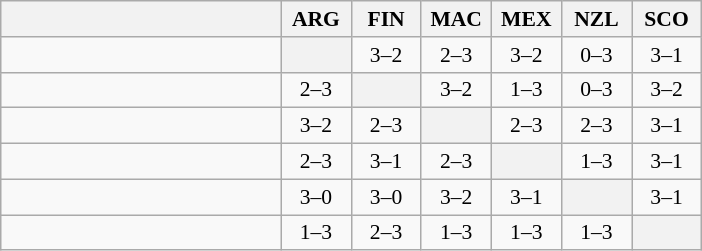<table class="wikitable" style="text-align:center; font-size:90%">
<tr>
<th width="180"> </th>
<th width="40">ARG</th>
<th width="40">FIN</th>
<th width="40">MAC</th>
<th width="40">MEX</th>
<th width="40">NZL</th>
<th width="40">SCO</th>
</tr>
<tr>
<td style="text-align:left;"></td>
<th></th>
<td>3–2</td>
<td>2–3</td>
<td>3–2</td>
<td>0–3</td>
<td>3–1</td>
</tr>
<tr>
<td style="text-align:left;"></td>
<td>2–3</td>
<th></th>
<td>3–2</td>
<td>1–3</td>
<td>0–3</td>
<td>3–2</td>
</tr>
<tr>
<td style="text-align:left;"></td>
<td>3–2</td>
<td>2–3</td>
<th></th>
<td>2–3</td>
<td>2–3</td>
<td>3–1</td>
</tr>
<tr>
<td style="text-align:left;"></td>
<td>2–3</td>
<td>3–1</td>
<td>2–3</td>
<th></th>
<td>1–3</td>
<td>3–1</td>
</tr>
<tr>
<td style="text-align:left;"></td>
<td>3–0</td>
<td>3–0</td>
<td>3–2</td>
<td>3–1</td>
<th></th>
<td>3–1</td>
</tr>
<tr>
<td style="text-align:left;"></td>
<td>1–3</td>
<td>2–3</td>
<td>1–3</td>
<td>1–3</td>
<td>1–3</td>
<th></th>
</tr>
</table>
